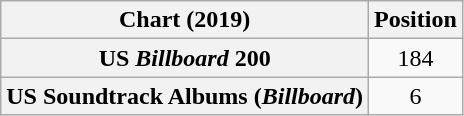<table class="wikitable sortable plainrowheaders" style="text-align:center">
<tr>
<th scope="col">Chart (2019)</th>
<th scope="col">Position</th>
</tr>
<tr>
<th scope="row">US <em>Billboard</em> 200</th>
<td>184</td>
</tr>
<tr>
<th scope="row">US Soundtrack Albums (<em>Billboard</em>)</th>
<td>6</td>
</tr>
</table>
